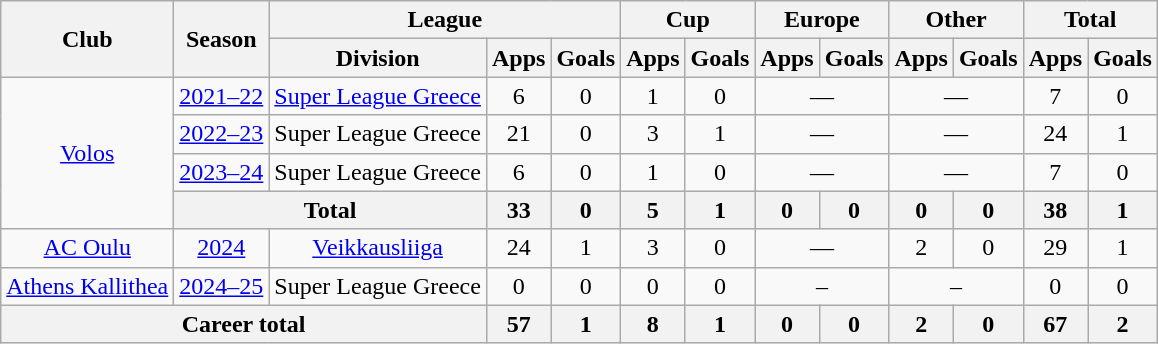<table class="wikitable" style="text-align:center">
<tr>
<th rowspan=2>Club</th>
<th rowspan=2>Season</th>
<th colspan=3>League</th>
<th colspan=2>Cup</th>
<th colspan=2>Europe</th>
<th colspan=2>Other</th>
<th colspan=2>Total</th>
</tr>
<tr>
<th>Division</th>
<th>Apps</th>
<th>Goals</th>
<th>Apps</th>
<th>Goals</th>
<th>Apps</th>
<th>Goals</th>
<th>Apps</th>
<th>Goals</th>
<th>Apps</th>
<th>Goals</th>
</tr>
<tr>
<td rowspan="4"><a href='#'>Volos</a></td>
<td><a href='#'>2021–22</a></td>
<td><a href='#'>Super League Greece</a></td>
<td>6</td>
<td>0</td>
<td>1</td>
<td>0</td>
<td colspan="2">—</td>
<td colspan="2">—</td>
<td>7</td>
<td>0</td>
</tr>
<tr>
<td><a href='#'>2022–23</a></td>
<td>Super League Greece</td>
<td>21</td>
<td>0</td>
<td>3</td>
<td>1</td>
<td colspan="2">—</td>
<td colspan="2">—</td>
<td>24</td>
<td>1</td>
</tr>
<tr>
<td><a href='#'>2023–24</a></td>
<td>Super League Greece</td>
<td>6</td>
<td>0</td>
<td>1</td>
<td>0</td>
<td colspan="2">—</td>
<td colspan="2">—</td>
<td>7</td>
<td>0</td>
</tr>
<tr>
<th colspan="2">Total</th>
<th>33</th>
<th>0</th>
<th>5</th>
<th>1</th>
<th>0</th>
<th>0</th>
<th>0</th>
<th>0</th>
<th>38</th>
<th>1</th>
</tr>
<tr>
<td><a href='#'>AC Oulu</a></td>
<td><a href='#'>2024</a></td>
<td><a href='#'>Veikkausliiga</a></td>
<td>24</td>
<td>1</td>
<td>3</td>
<td>0</td>
<td colspan="2">—</td>
<td>2</td>
<td>0</td>
<td>29</td>
<td>1</td>
</tr>
<tr>
<td><a href='#'>Athens Kallithea</a></td>
<td><a href='#'>2024–25</a></td>
<td>Super League Greece</td>
<td>0</td>
<td>0</td>
<td>0</td>
<td>0</td>
<td colspan=2>–</td>
<td colspan=2>–</td>
<td>0</td>
<td>0</td>
</tr>
<tr>
<th colspan="3">Career total</th>
<th>57</th>
<th>1</th>
<th>8</th>
<th>1</th>
<th>0</th>
<th>0</th>
<th>2</th>
<th>0</th>
<th>67</th>
<th>2</th>
</tr>
</table>
